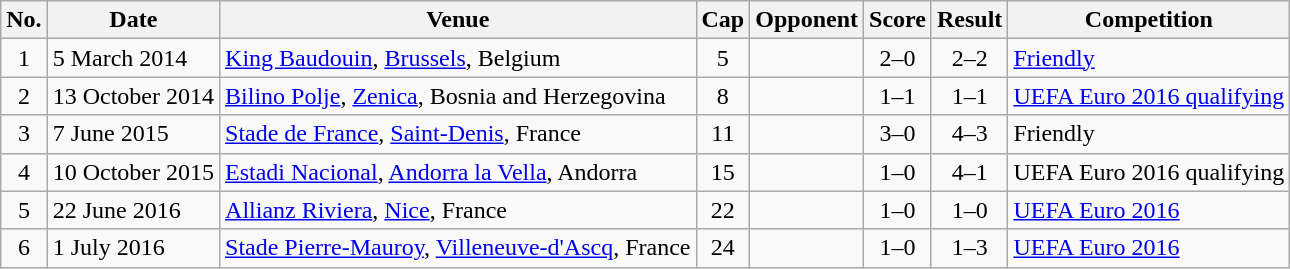<table class="wikitable sortable">
<tr>
<th scope="col">No.</th>
<th scope="col">Date</th>
<th scope="col">Venue</th>
<th scope="col">Cap</th>
<th scope="col">Opponent</th>
<th scope="col">Score</th>
<th scope="col">Result</th>
<th scope="col">Competition</th>
</tr>
<tr>
<td align="center">1</td>
<td>5 March 2014</td>
<td><a href='#'>King Baudouin</a>, <a href='#'>Brussels</a>, Belgium</td>
<td align="center">5</td>
<td></td>
<td align="center">2–0</td>
<td align="center">2–2</td>
<td><a href='#'>Friendly</a></td>
</tr>
<tr>
<td align="center">2</td>
<td>13 October 2014</td>
<td><a href='#'>Bilino Polje</a>, <a href='#'>Zenica</a>, Bosnia and Herzegovina</td>
<td align="center">8</td>
<td></td>
<td align="center">1–1</td>
<td align="center">1–1</td>
<td><a href='#'>UEFA Euro 2016 qualifying</a></td>
</tr>
<tr>
<td align="center">3</td>
<td>7 June 2015</td>
<td><a href='#'>Stade de France</a>, <a href='#'>Saint-Denis</a>, France</td>
<td align="center">11</td>
<td></td>
<td align="center">3–0</td>
<td align="center">4–3</td>
<td>Friendly</td>
</tr>
<tr>
<td align="center">4</td>
<td>10 October 2015</td>
<td><a href='#'>Estadi Nacional</a>, <a href='#'>Andorra la Vella</a>, Andorra</td>
<td align="center">15</td>
<td></td>
<td align="center">1–0</td>
<td align="center">4–1</td>
<td>UEFA Euro 2016 qualifying</td>
</tr>
<tr>
<td align="center">5</td>
<td>22 June 2016</td>
<td><a href='#'>Allianz Riviera</a>, <a href='#'>Nice</a>, France</td>
<td align="center">22</td>
<td></td>
<td align="center">1–0</td>
<td align="center">1–0</td>
<td><a href='#'>UEFA Euro 2016</a></td>
</tr>
<tr>
<td align="center">6</td>
<td>1 July 2016</td>
<td><a href='#'>Stade Pierre-Mauroy</a>, <a href='#'>Villeneuve-d'Ascq</a>, France</td>
<td align="center">24</td>
<td></td>
<td align="center">1–0</td>
<td align="center">1–3</td>
<td><a href='#'>UEFA Euro 2016</a></td>
</tr>
</table>
